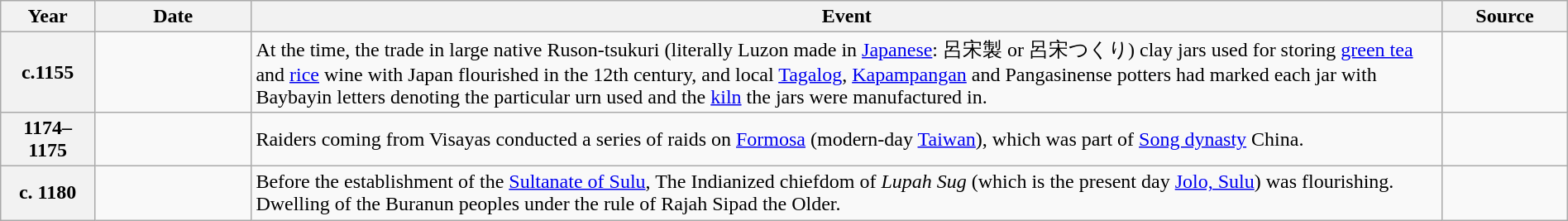<table class="wikitable toptextcells" style="width:100%;">
<tr>
<th scope="col" style="width:6%;">Year</th>
<th scope="col" style="width:10%;">Date</th>
<th scope="col">Event</th>
<th scope="col" style="width:8%;">Source</th>
</tr>
<tr>
<th scope="row">c.1155</th>
<td></td>
<td>At the time, the trade in large native Ruson-tsukuri (literally Luzon made in <a href='#'>Japanese</a>: 呂宋製 or 呂宋つくり) clay jars used for storing <a href='#'>green tea</a> and <a href='#'>rice</a> wine with Japan flourished in the 12th century, and local <a href='#'>Tagalog</a>, <a href='#'>Kapampangan</a> and Pangasinense potters had marked each jar with Baybayin letters denoting the particular urn used and the <a href='#'>kiln</a> the jars were manufactured in.</td>
<td></td>
</tr>
<tr>
<th scope="row">1174–1175</th>
<td></td>
<td>Raiders coming from Visayas conducted a series of raids on <a href='#'>Formosa</a> (modern-day <a href='#'>Taiwan</a>), which was part of <a href='#'>Song dynasty</a> China.</td>
<td></td>
</tr>
<tr>
<th scope="row">c. 1180</th>
<td></td>
<td>Before the establishment of the <a href='#'>Sultanate of Sulu</a>, The Indianized chiefdom of <em>Lupah Sug</em> (which is the present day <a href='#'>Jolo, Sulu</a>) was flourishing. Dwelling of the Buranun peoples under the rule of Rajah Sipad the Older.</td>
<td></td>
</tr>
</table>
